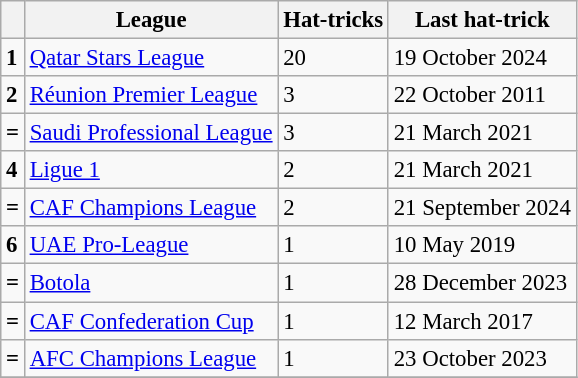<table class="wikitable plainrowheaders sortable" style="text-align:left;font-size:95%">
<tr>
<th></th>
<th>League</th>
<th>Hat-tricks</th>
<th>Last hat-trick</th>
</tr>
<tr>
<td style="font-weight:bold;">1</td>
<td><a href='#'>Qatar Stars League</a></td>
<td>20</td>
<td>19 October 2024</td>
</tr>
<tr>
<td style="font-weight:bold;">2</td>
<td><a href='#'>Réunion Premier League</a></td>
<td>3</td>
<td>22 October 2011</td>
</tr>
<tr>
<td style="font-weight:bold;">=</td>
<td><a href='#'>Saudi Professional League</a></td>
<td>3</td>
<td>21 March 2021</td>
</tr>
<tr>
<td style="font-weight:bold;">4</td>
<td><a href='#'>Ligue 1</a></td>
<td>2</td>
<td>21 March 2021</td>
</tr>
<tr>
<td style="font-weight:bold;">=</td>
<td><a href='#'>CAF Champions League</a></td>
<td>2</td>
<td>21 September 2024</td>
</tr>
<tr>
<td style="font-weight:bold;">6</td>
<td><a href='#'>UAE Pro-League</a></td>
<td>1</td>
<td>10 May 2019</td>
</tr>
<tr>
<td style="font-weight:bold;">=</td>
<td><a href='#'>Botola</a></td>
<td>1</td>
<td>28 December 2023</td>
</tr>
<tr>
<td style="font-weight:bold;">=</td>
<td><a href='#'>CAF Confederation Cup</a></td>
<td>1</td>
<td>12 March 2017</td>
</tr>
<tr>
<td style="font-weight:bold;">=</td>
<td><a href='#'>AFC Champions League</a></td>
<td>1</td>
<td>23 October 2023</td>
</tr>
<tr>
</tr>
</table>
